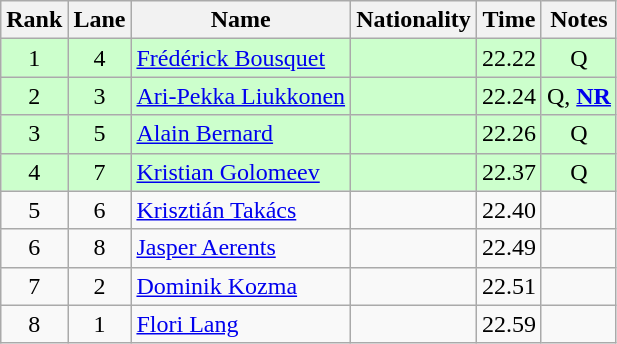<table class="wikitable sortable" style="text-align:center">
<tr>
<th>Rank</th>
<th>Lane</th>
<th>Name</th>
<th>Nationality</th>
<th>Time</th>
<th>Notes</th>
</tr>
<tr bgcolor=ccffcc>
<td>1</td>
<td>4</td>
<td align=left><a href='#'>Frédérick Bousquet</a></td>
<td align=left></td>
<td>22.22</td>
<td>Q</td>
</tr>
<tr bgcolor=ccffcc>
<td>2</td>
<td>3</td>
<td align=left><a href='#'>Ari-Pekka Liukkonen</a></td>
<td align=left></td>
<td>22.24</td>
<td>Q, <strong><a href='#'>NR</a></strong></td>
</tr>
<tr bgcolor=ccffcc>
<td>3</td>
<td>5</td>
<td align=left><a href='#'>Alain Bernard</a></td>
<td align=left></td>
<td>22.26</td>
<td>Q</td>
</tr>
<tr bgcolor=ccffcc>
<td>4</td>
<td>7</td>
<td align=left><a href='#'>Kristian Golomeev</a></td>
<td align=left></td>
<td>22.37</td>
<td>Q</td>
</tr>
<tr>
<td>5</td>
<td>6</td>
<td align=left><a href='#'>Krisztián Takács</a></td>
<td align=left></td>
<td>22.40</td>
<td></td>
</tr>
<tr>
<td>6</td>
<td>8</td>
<td align=left><a href='#'>Jasper Aerents</a></td>
<td align=left></td>
<td>22.49</td>
<td></td>
</tr>
<tr>
<td>7</td>
<td>2</td>
<td align=left><a href='#'>Dominik Kozma</a></td>
<td align=left></td>
<td>22.51</td>
<td></td>
</tr>
<tr>
<td>8</td>
<td>1</td>
<td align=left><a href='#'>Flori Lang</a></td>
<td align=left></td>
<td>22.59</td>
<td></td>
</tr>
</table>
